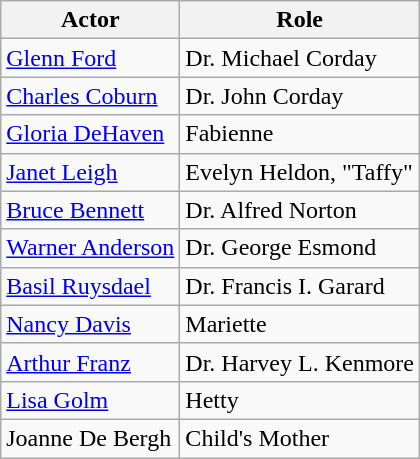<table class="wikitable">
<tr>
<th>Actor</th>
<th>Role</th>
</tr>
<tr>
<td><a href='#'>Glenn Ford</a></td>
<td>Dr. Michael Corday</td>
</tr>
<tr>
<td><a href='#'>Charles Coburn</a></td>
<td>Dr. John Corday</td>
</tr>
<tr>
<td><a href='#'>Gloria DeHaven</a></td>
<td>Fabienne</td>
</tr>
<tr>
<td><a href='#'>Janet Leigh</a></td>
<td>Evelyn Heldon, "Taffy"</td>
</tr>
<tr>
<td><a href='#'>Bruce Bennett</a></td>
<td>Dr. Alfred Norton</td>
</tr>
<tr>
<td><a href='#'>Warner Anderson</a></td>
<td>Dr. George Esmond</td>
</tr>
<tr>
<td><a href='#'>Basil Ruysdael</a></td>
<td>Dr. Francis I. Garard</td>
</tr>
<tr>
<td><a href='#'>Nancy Davis</a></td>
<td>Mariette</td>
</tr>
<tr>
<td><a href='#'>Arthur Franz</a></td>
<td>Dr. Harvey L. Kenmore</td>
</tr>
<tr>
<td><a href='#'>Lisa Golm</a></td>
<td>Hetty</td>
</tr>
<tr>
<td>Joanne De Bergh</td>
<td>Child's Mother</td>
</tr>
</table>
